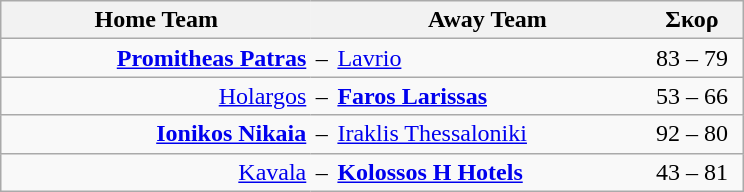<table class="wikitable" style="text-align: center; font-size:100%">
<tr>
<th style="border-right-style:hidden" width="200">Home Team</th>
<th style="border-right-style:hidden"></th>
<th style="border-right-style:hidden" width="200">Away Team</th>
<th width="60">Σκορ</th>
</tr>
<tr>
<td align=right style="border-right-style:hidden"><strong><a href='#'>Promitheas Patras</a></strong></td>
<td style="border-right-style:hidden">–</td>
<td align=left style="border-right-style:hidden"><a href='#'>Lavrio</a></td>
<td>83 – 79</td>
</tr>
<tr>
<td align=right style="border-right-style:hidden"><a href='#'>Holargos</a></td>
<td style="border-right-style:hidden">–</td>
<td align=left style="border-right-style:hidden"><strong><a href='#'>Faros Larissas</a></strong></td>
<td>53 – 66</td>
</tr>
<tr>
<td align=right style="border-right-style:hidden"><strong><a href='#'>Ionikos Nikaia</a></strong></td>
<td style="border-right-style:hidden">–</td>
<td align=left style="border-right-style:hidden"><a href='#'>Iraklis Thessaloniki</a></td>
<td>92 – 80</td>
</tr>
<tr>
<td align=right style="border-right-style:hidden"><a href='#'>Kavala</a></td>
<td style="border-right-style:hidden">–</td>
<td align=left style="border-right-style:hidden"><strong><a href='#'>Kolossos H Hotels</a></strong></td>
<td>43 – 81</td>
</tr>
</table>
